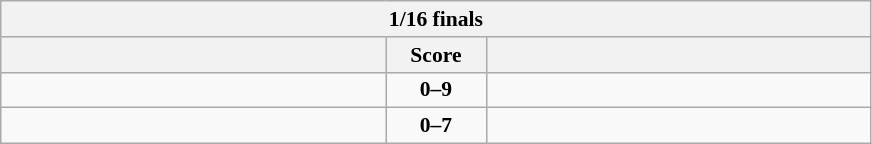<table class="wikitable" style="text-align: center; font-size:90% ">
<tr>
<th colspan=3>1/16 finals</th>
</tr>
<tr>
<th align="right" width="250"></th>
<th width="60">Score</th>
<th align="left" width="250"></th>
</tr>
<tr>
<td align=left></td>
<td align=center><strong>0–9</strong></td>
<td align=left><strong></strong></td>
</tr>
<tr>
<td align=left></td>
<td align=center><strong>0–7</strong></td>
<td align=left><strong></strong></td>
</tr>
</table>
